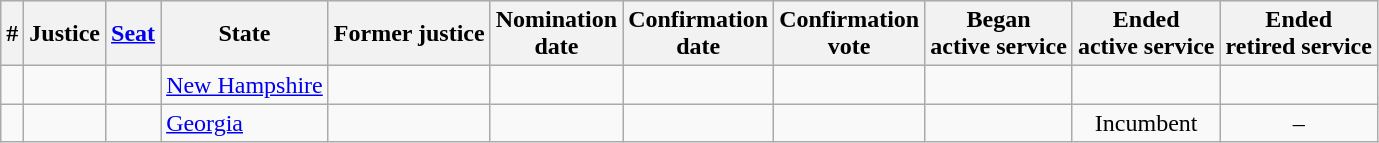<table class="sortable wikitable">
<tr bgcolor="#ececec">
<th>#</th>
<th>Justice</th>
<th><a href='#'>Seat</a></th>
<th>State</th>
<th>Former justice</th>
<th>Nomination<br>date</th>
<th>Confirmation<br>date</th>
<th>Confirmation<br>vote</th>
<th>Began<br>active service</th>
<th>Ended<br>active service</th>
<th>Ended<br>retired service</th>
</tr>
<tr>
<td></td>
<td></td>
<td align="center"></td>
<td><a href='#'>New Hampshire</a></td>
<td></td>
<td></td>
<td></td>
<td align="center"></td>
<td></td>
<td></td>
<td></td>
</tr>
<tr>
<td></td>
<td></td>
<td align="center"></td>
<td><a href='#'>Georgia</a></td>
<td></td>
<td></td>
<td></td>
<td align="center"></td>
<td></td>
<td align="center">Incumbent</td>
<td align="center">–</td>
</tr>
</table>
